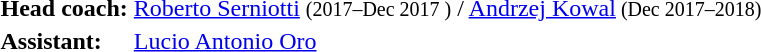<table>
<tr>
<td><strong>Head coach:</strong></td>
<td><a href='#'>Roberto Serniotti</a> <small>(2017–Dec 2017 )</small> / <a href='#'>Andrzej Kowal</a><small> (Dec 2017–2018)</small></td>
</tr>
<tr>
<td><strong>Assistant:</strong></td>
<td><a href='#'>Lucio Antonio Oro</a></td>
</tr>
<tr>
</tr>
</table>
